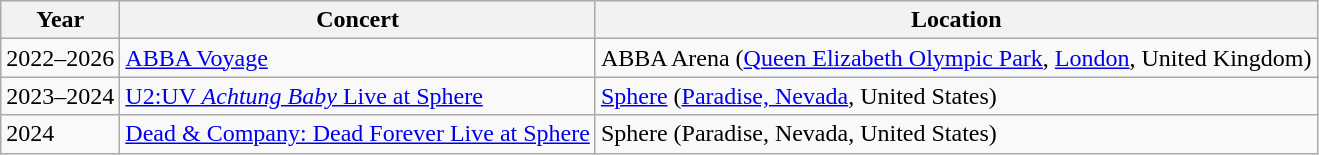<table class="wikitable">
<tr>
<th>Year</th>
<th>Concert</th>
<th>Location</th>
</tr>
<tr>
<td>2022–2026</td>
<td><a href='#'>ABBA Voyage</a></td>
<td>ABBA Arena (<a href='#'>Queen Elizabeth Olympic Park</a>, <a href='#'>London</a>, United Kingdom)</td>
</tr>
<tr>
<td>2023–2024</td>
<td><a href='#'>U2:UV <em>Achtung Baby</em> Live at Sphere</a></td>
<td><a href='#'>Sphere</a> (<a href='#'>Paradise, Nevada</a>, United States)</td>
</tr>
<tr>
<td>2024</td>
<td><a href='#'>Dead & Company: Dead Forever Live at Sphere</a></td>
<td>Sphere (Paradise, Nevada, United States)</td>
</tr>
</table>
